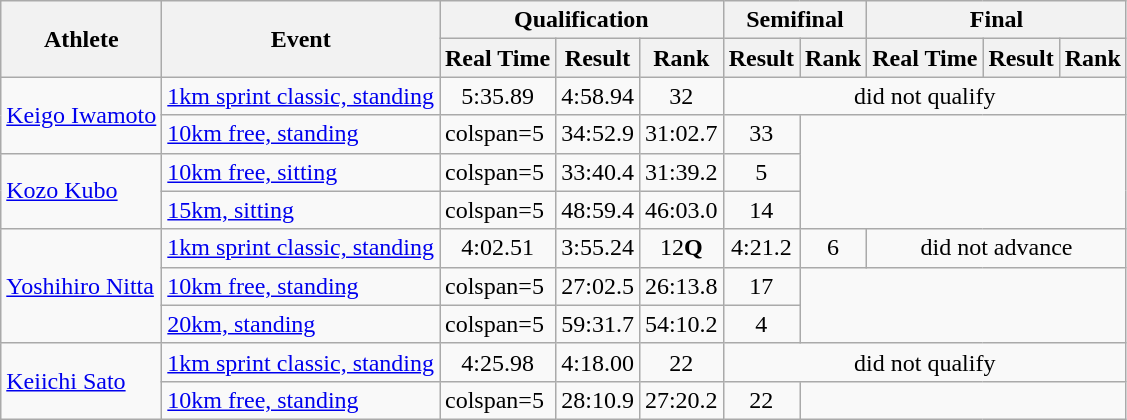<table class="wikitable" style="font-size:100%">
<tr>
<th rowspan="2">Athlete</th>
<th rowspan="2">Event</th>
<th colspan="3">Qualification</th>
<th colspan="2">Semifinal</th>
<th colspan="3">Final</th>
</tr>
<tr>
<th>Real Time</th>
<th>Result</th>
<th>Rank</th>
<th>Result</th>
<th>Rank</th>
<th>Real Time</th>
<th>Result</th>
<th>Rank</th>
</tr>
<tr>
<td rowspan=2><a href='#'>Keigo Iwamoto</a></td>
<td><a href='#'>1km sprint classic, standing</a></td>
<td align="center">5:35.89</td>
<td align="center">4:58.94</td>
<td align="center">32</td>
<td colspan=5 align="center">did not qualify</td>
</tr>
<tr>
<td><a href='#'>10km free, standing</a></td>
<td>colspan=5 </td>
<td align="center">34:52.9</td>
<td align="center">31:02.7</td>
<td align="center">33</td>
</tr>
<tr>
<td rowspan=2><a href='#'>Kozo Kubo</a></td>
<td><a href='#'>10km free, sitting</a></td>
<td>colspan=5 </td>
<td align="center">33:40.4</td>
<td align="center">31:39.2</td>
<td align="center">5</td>
</tr>
<tr>
<td><a href='#'>15km, sitting</a></td>
<td>colspan=5 </td>
<td align="center">48:59.4</td>
<td align="center">46:03.0</td>
<td align="center">14</td>
</tr>
<tr>
<td rowspan=3><a href='#'>Yoshihiro Nitta</a></td>
<td><a href='#'>1km sprint classic, standing</a></td>
<td align="center">4:02.51</td>
<td align="center">3:55.24</td>
<td align="center">12<strong>Q</strong></td>
<td align="center">4:21.2</td>
<td align="center">6</td>
<td colspan=3 align="center">did not advance</td>
</tr>
<tr>
<td><a href='#'>10km free, standing</a></td>
<td>colspan=5 </td>
<td align="center">27:02.5</td>
<td align="center">26:13.8</td>
<td align="center">17</td>
</tr>
<tr>
<td><a href='#'>20km, standing</a></td>
<td>colspan=5 </td>
<td align="center">59:31.7</td>
<td align="center">54:10.2</td>
<td align="center">4</td>
</tr>
<tr>
<td rowspan=2><a href='#'>Keiichi Sato</a></td>
<td><a href='#'>1km sprint classic, standing</a></td>
<td align="center">4:25.98</td>
<td align="center">4:18.00</td>
<td align="center">22</td>
<td colspan=5 align="center">did not qualify</td>
</tr>
<tr>
<td><a href='#'>10km free, standing</a></td>
<td>colspan=5 </td>
<td align="center">28:10.9</td>
<td align="center">27:20.2</td>
<td align="center">22</td>
</tr>
</table>
